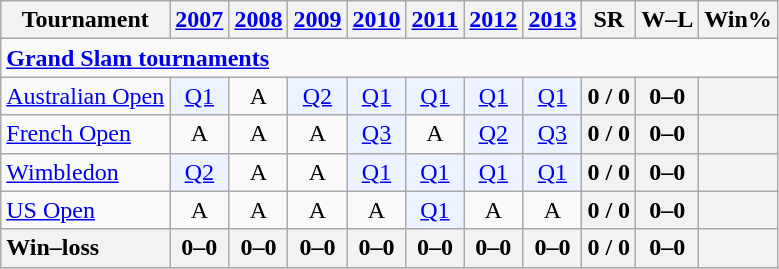<table class=wikitable style=text-align:center>
<tr>
<th>Tournament</th>
<th><a href='#'>2007</a></th>
<th><a href='#'>2008</a></th>
<th><a href='#'>2009</a></th>
<th><a href='#'>2010</a></th>
<th><a href='#'>2011</a></th>
<th><a href='#'>2012</a></th>
<th><a href='#'>2013</a></th>
<th>SR</th>
<th>W–L</th>
<th>Win%</th>
</tr>
<tr>
<td colspan=25 style=text-align:left><a href='#'><strong>Grand Slam tournaments</strong></a></td>
</tr>
<tr>
<td align=left><a href='#'>Australian Open</a></td>
<td bgcolor=ecf2ff><a href='#'>Q1</a></td>
<td>A</td>
<td bgcolor=ecf2ff><a href='#'>Q2</a></td>
<td bgcolor=ecf2ff><a href='#'>Q1</a></td>
<td bgcolor=ecf2ff><a href='#'>Q1</a></td>
<td bgcolor=ecf2ff><a href='#'>Q1</a></td>
<td bgcolor=ecf2ff><a href='#'>Q1</a></td>
<th>0 / 0</th>
<th>0–0</th>
<th></th>
</tr>
<tr>
<td align=left><a href='#'>French Open</a></td>
<td>A</td>
<td>A</td>
<td>A</td>
<td bgcolor=ecf2ff><a href='#'>Q3</a></td>
<td>A</td>
<td bgcolor=ecf2ff><a href='#'>Q2</a></td>
<td bgcolor=ecf2ff><a href='#'>Q3</a></td>
<th>0 / 0</th>
<th>0–0</th>
<th></th>
</tr>
<tr>
<td align=left><a href='#'>Wimbledon</a></td>
<td bgcolor=ecf2ff><a href='#'>Q2</a></td>
<td>A</td>
<td>A</td>
<td bgcolor=ecf2ff><a href='#'>Q1</a></td>
<td bgcolor=ecf2ff><a href='#'>Q1</a></td>
<td bgcolor=ecf2ff><a href='#'>Q1</a></td>
<td bgcolor=ecf2ff><a href='#'>Q1</a></td>
<th>0 / 0</th>
<th>0–0</th>
<th></th>
</tr>
<tr>
<td align=left><a href='#'>US Open</a></td>
<td>A</td>
<td>A</td>
<td>A</td>
<td>A</td>
<td bgcolor=ecf2ff><a href='#'>Q1</a></td>
<td>A</td>
<td>A</td>
<th>0 / 0</th>
<th>0–0</th>
<th></th>
</tr>
<tr>
<th style=text-align:left>Win–loss</th>
<th>0–0</th>
<th>0–0</th>
<th>0–0</th>
<th>0–0</th>
<th>0–0</th>
<th>0–0</th>
<th>0–0</th>
<th>0 / 0</th>
<th>0–0</th>
<th></th>
</tr>
</table>
